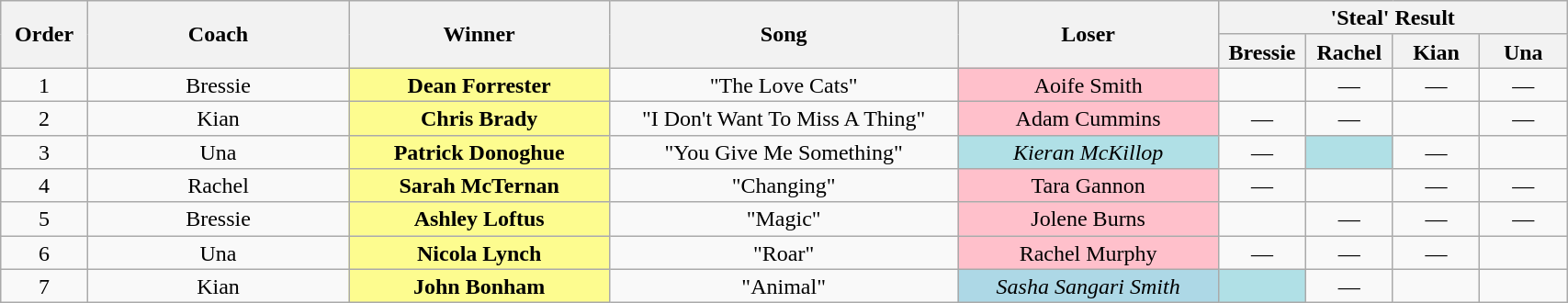<table class="wikitable" style="text-align:center; line-height:17px; width:90%;">
<tr>
<th rowspan="2" scope="col" width="05%">Order</th>
<th rowspan="2" scope="col" width="15%">Coach</th>
<th rowspan="2" width="15%">Winner</th>
<th rowspan="2" width="20%">Song</th>
<th rowspan="2" width="15%">Loser</th>
<th colspan="4" width="20%">'Steal' Result</th>
</tr>
<tr>
<th width="05%">Bressie</th>
<th width="05%">Rachel</th>
<th width="05%">Kian</th>
<th width="05%">Una</th>
</tr>
<tr>
<td>1</td>
<td>Bressie</td>
<td style="background:#fdfc8f;"><strong>Dean Forrester</strong></td>
<td>"The Love Cats"</td>
<td style="background:pink">Aoife Smith</td>
<td></td>
<td>—</td>
<td>—</td>
<td>—</td>
</tr>
<tr>
<td>2</td>
<td>Kian</td>
<td style="background:#fdfc8f;"><strong>Chris Brady</strong></td>
<td>"I Don't Want To Miss A Thing"</td>
<td style="background:pink">Adam Cummins</td>
<td>—</td>
<td>—</td>
<td></td>
<td>—</td>
</tr>
<tr>
<td>3</td>
<td>Una</td>
<td style="background:#fdfc8f;"><strong>Patrick Donoghue</strong></td>
<td>"You Give Me Something"</td>
<td style="background:#B0E0E6"><em>Kieran McKillop</em></td>
<td>—</td>
<td style="background:#B0E0E6;"><strong></strong></td>
<td>—</td>
<td></td>
</tr>
<tr>
<td>4</td>
<td>Rachel</td>
<td style="background:#fdfc8f;"><strong>Sarah McTernan</strong></td>
<td>"Changing"</td>
<td style="background:pink">Tara Gannon</td>
<td>—</td>
<td></td>
<td>—</td>
<td>—</td>
</tr>
<tr>
<td>5</td>
<td>Bressie</td>
<td style="background:#fdfc8f;"><strong>Ashley Loftus</strong></td>
<td>"Magic"</td>
<td style="background:pink">Jolene Burns</td>
<td></td>
<td>—</td>
<td>—</td>
<td>—</td>
</tr>
<tr>
<td>6</td>
<td>Una</td>
<td style="background:#fdfc8f;"><strong>Nicola Lynch</strong></td>
<td>"Roar"</td>
<td style="background:pink">Rachel Murphy</td>
<td>—</td>
<td>—</td>
<td>—</td>
<td></td>
</tr>
<tr>
<td>7</td>
<td>Kian</td>
<td style="background:#fdfc8f;"><strong>John Bonham</strong></td>
<td>"Animal"</td>
<td style="background:lightblue"><em>Sasha Sangari Smith</em></td>
<td style="background:#B0E0E6;"><strong></strong></td>
<td>—</td>
<td></td>
<td><strong></strong></td>
</tr>
</table>
